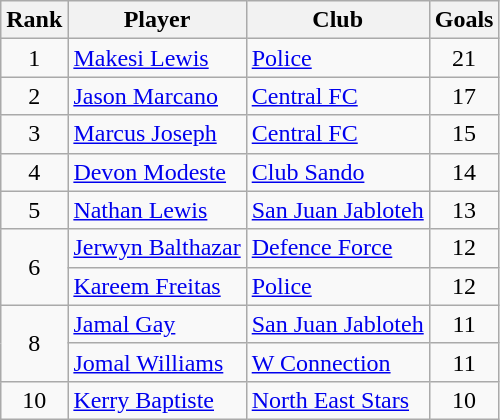<table class="wikitable">
<tr>
<th>Rank</th>
<th>Player</th>
<th>Club</th>
<th>Goals</th>
</tr>
<tr>
<td align=center>1</td>
<td> <a href='#'>Makesi Lewis</a></td>
<td><a href='#'>Police</a></td>
<td align=center>21</td>
</tr>
<tr>
<td align=center>2</td>
<td> <a href='#'>Jason Marcano</a></td>
<td><a href='#'>Central FC</a></td>
<td align=center>17</td>
</tr>
<tr>
<td align=center>3</td>
<td> <a href='#'>Marcus Joseph</a></td>
<td><a href='#'>Central FC</a></td>
<td align=center>15</td>
</tr>
<tr>
<td align=center>4</td>
<td> <a href='#'>Devon Modeste</a></td>
<td><a href='#'>Club Sando</a></td>
<td align=center>14</td>
</tr>
<tr>
<td align=center>5</td>
<td> <a href='#'>Nathan Lewis</a></td>
<td><a href='#'>San Juan Jabloteh</a></td>
<td align=center>13</td>
</tr>
<tr>
<td rowspan=2 align=center>6</td>
<td> <a href='#'>Jerwyn Balthazar</a></td>
<td><a href='#'>Defence Force</a></td>
<td align=center>12</td>
</tr>
<tr>
<td> <a href='#'>Kareem Freitas</a></td>
<td><a href='#'>Police</a></td>
<td align=center>12</td>
</tr>
<tr>
<td rowspan=2 align=center>8</td>
<td> <a href='#'>Jamal Gay</a></td>
<td><a href='#'>San Juan Jabloteh</a></td>
<td align=center>11</td>
</tr>
<tr>
<td> <a href='#'>Jomal Williams</a></td>
<td><a href='#'>W Connection</a></td>
<td align=center>11</td>
</tr>
<tr>
<td align=center>10</td>
<td> <a href='#'>Kerry Baptiste</a></td>
<td><a href='#'>North East Stars</a></td>
<td align=center>10</td>
</tr>
</table>
